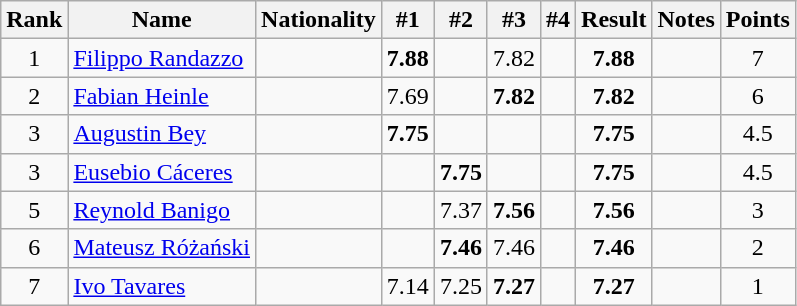<table class="wikitable sortable" style="text-align:center;">
<tr>
<th>Rank</th>
<th>Name</th>
<th>Nationality</th>
<th>#1</th>
<th>#2</th>
<th>#3</th>
<th>#4</th>
<th>Result</th>
<th>Notes</th>
<th>Points</th>
</tr>
<tr>
<td>1</td>
<td align=left><a href='#'>Filippo Randazzo</a></td>
<td align=left></td>
<td><strong>7.88</strong></td>
<td></td>
<td>7.82</td>
<td></td>
<td><strong>7.88</strong></td>
<td></td>
<td>7</td>
</tr>
<tr>
<td>2</td>
<td align=left><a href='#'>Fabian Heinle</a></td>
<td align=left></td>
<td>7.69</td>
<td></td>
<td><strong>7.82</strong></td>
<td></td>
<td><strong>7.82</strong></td>
<td></td>
<td>6</td>
</tr>
<tr>
<td>3</td>
<td align=left><a href='#'>Augustin Bey</a></td>
<td align=left></td>
<td><strong>7.75</strong></td>
<td></td>
<td></td>
<td></td>
<td><strong>7.75</strong></td>
<td></td>
<td>4.5</td>
</tr>
<tr>
<td>3</td>
<td align=left><a href='#'>Eusebio Cáceres</a></td>
<td align=left></td>
<td></td>
<td><strong>7.75</strong></td>
<td></td>
<td></td>
<td><strong>7.75</strong></td>
<td></td>
<td>4.5</td>
</tr>
<tr>
<td>5</td>
<td align=left><a href='#'>Reynold Banigo</a></td>
<td align=left></td>
<td></td>
<td>7.37</td>
<td><strong>7.56</strong></td>
<td></td>
<td><strong>7.56</strong></td>
<td></td>
<td>3</td>
</tr>
<tr>
<td>6</td>
<td align=left><a href='#'>Mateusz Różański</a></td>
<td align=left></td>
<td></td>
<td><strong>7.46</strong></td>
<td>7.46</td>
<td></td>
<td><strong>7.46</strong></td>
<td></td>
<td>2</td>
</tr>
<tr>
<td>7</td>
<td align=left><a href='#'>Ivo Tavares</a></td>
<td align=left></td>
<td>7.14</td>
<td>7.25</td>
<td><strong>7.27</strong></td>
<td></td>
<td><strong>7.27</strong></td>
<td></td>
<td>1</td>
</tr>
</table>
